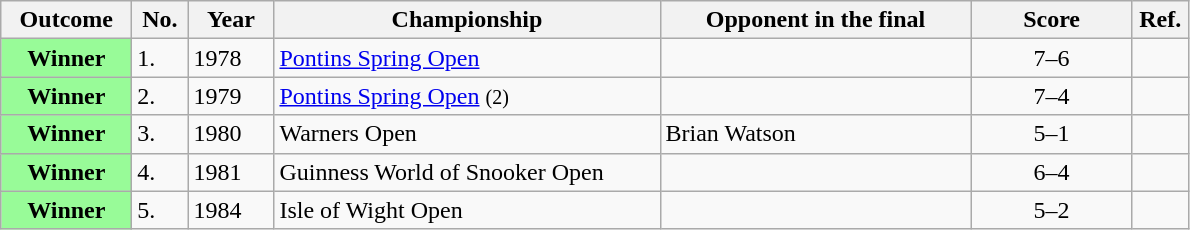<table class="sortable wikitable plainrowheaders">
<tr>
<th scope="col" width="80">Outcome</th>
<th scope="col" width="30">No.</th>
<th scope="col" width="50">Year</th>
<th scope="col" width="250">Championship</th>
<th scope="col" width="200">Opponent in the final</th>
<th scope="col" align="center" width="100">Score</th>
<th scope="col" class="unsortable" width="30">Ref.</th>
</tr>
<tr>
<th scope="row" style="background:#98FB98">Winner</th>
<td>1.</td>
<td>1978</td>
<td><a href='#'>Pontins Spring Open</a></td>
<td> </td>
<td align="center">7–6</td>
<td align="center"></td>
</tr>
<tr>
<th scope="row" style="background:#98FB98">Winner</th>
<td>2.</td>
<td>1979</td>
<td><a href='#'>Pontins Spring Open</a> <small>(2)</small></td>
<td> </td>
<td align="center">7–4</td>
<td align="center"></td>
</tr>
<tr>
<th scope="row" style="background:#98FB98">Winner</th>
<td>3.</td>
<td>1980</td>
<td>Warners Open</td>
<td> Brian Watson</td>
<td align="center">5–1</td>
<td align="center"></td>
</tr>
<tr>
<th scope="row" style="background:#98FB98">Winner</th>
<td>4.</td>
<td>1981</td>
<td>Guinness World of Snooker Open</td>
<td> </td>
<td align="center">6–4</td>
<td align="center"></td>
</tr>
<tr>
<th scope="row" style="background:#98FB98">Winner</th>
<td>5.</td>
<td>1984</td>
<td>Isle of Wight Open</td>
<td> </td>
<td align="center">5–2</td>
<td align="center"></td>
</tr>
</table>
